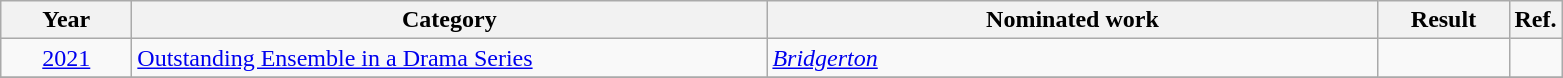<table class=wikitable>
<tr>
<th scope="col" style="width:5em;">Year</th>
<th scope="col" style="width:26em;">Category</th>
<th scope="col" style="width:25em;">Nominated work</th>
<th scope="col" style="width:5em;">Result</th>
<th>Ref.</th>
</tr>
<tr>
<td style="text-align:center;"><a href='#'>2021</a></td>
<td><a href='#'>Outstanding Ensemble in a Drama Series</a></td>
<td><em><a href='#'>Bridgerton</a></em></td>
<td></td>
<td style="text-align:center;"></td>
</tr>
<tr>
</tr>
</table>
